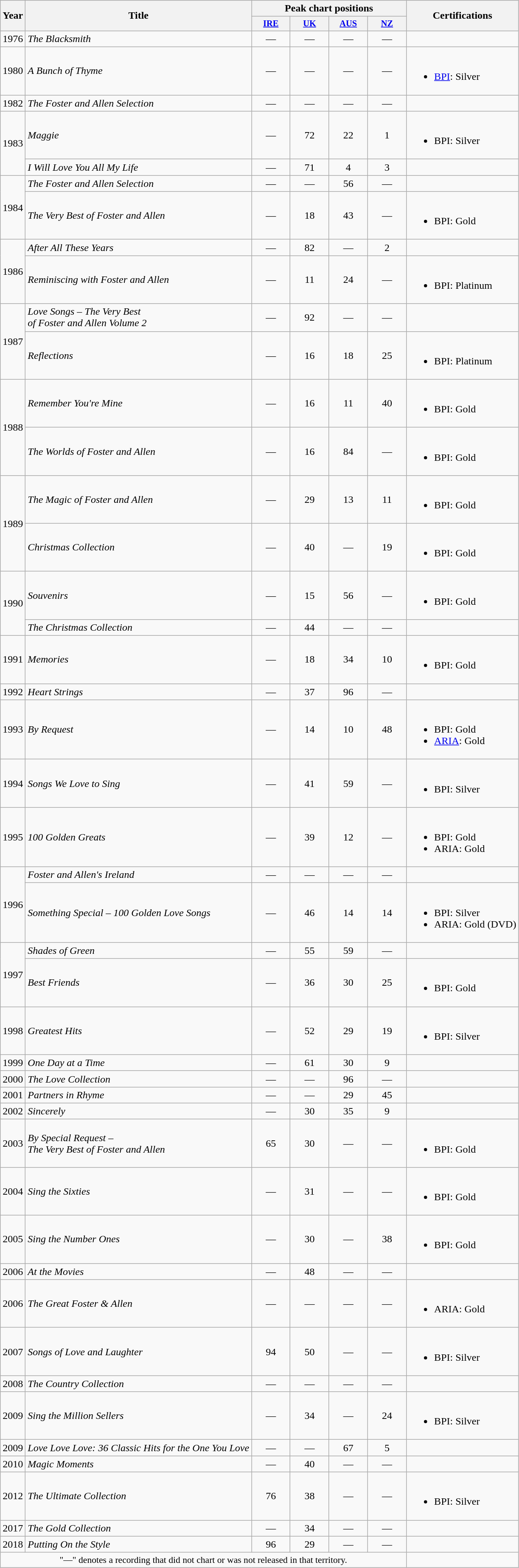<table class="wikitable">
<tr>
<th scope="col" rowspan="2">Year</th>
<th scope="col" rowspan="2">Title</th>
<th scope="col" colspan="4">Peak chart positions</th>
<th scope="col" rowspan="2">Certifications</th>
</tr>
<tr>
<th scope="col" style="width:4em;font-size:85%"><a href='#'>IRE</a><br></th>
<th scope="col" style="width:4em;font-size:85%"><a href='#'>UK</a><br></th>
<th scope="col" style="width:4em;font-size:85%"><a href='#'>AUS</a><br></th>
<th scope="col" style="width:4em;font-size:85%"><a href='#'>NZ</a><br></th>
</tr>
<tr>
<td>1976</td>
<td><em>The Blacksmith</em></td>
<td align="center">—</td>
<td align="center">—</td>
<td align="center">—</td>
<td align="center">—</td>
<td></td>
</tr>
<tr>
<td>1980</td>
<td><em>A Bunch of Thyme</em></td>
<td align="center">—</td>
<td align="center">—</td>
<td align="center">—</td>
<td align="center">—</td>
<td><br><ul><li><a href='#'>BPI</a>: Silver</li></ul></td>
</tr>
<tr>
<td>1982</td>
<td><em>The Foster and Allen Selection</em></td>
<td align="center">—</td>
<td align="center">—</td>
<td align="center">—</td>
<td align="center">—</td>
<td></td>
</tr>
<tr>
<td rowspan="2">1983</td>
<td><em>Maggie</em></td>
<td align="center">—</td>
<td align="center">72</td>
<td align="center">22</td>
<td align="center">1</td>
<td><br><ul><li>BPI: Silver</li></ul></td>
</tr>
<tr>
<td><em>I Will Love You All My Life</em></td>
<td align="center">—</td>
<td align="center">71</td>
<td align="center">4</td>
<td align="center">3</td>
<td></td>
</tr>
<tr>
<td rowspan="2">1984</td>
<td><em>The Foster and Allen Selection</em></td>
<td align="center">—</td>
<td align="center">—</td>
<td align="center">56</td>
<td align="center">—</td>
<td></td>
</tr>
<tr>
<td><em>The Very Best of Foster and Allen</em></td>
<td align="center">—</td>
<td align="center">18</td>
<td align="center">43</td>
<td align="center">—</td>
<td><br><ul><li>BPI: Gold</li></ul></td>
</tr>
<tr>
<td rowspan="2">1986</td>
<td><em>After All These Years</em></td>
<td align="center">—</td>
<td align="center">82</td>
<td align="center">—</td>
<td align="center">2</td>
<td></td>
</tr>
<tr>
<td><em>Reminiscing with Foster and Allen</em></td>
<td align="center">—</td>
<td align="center">11</td>
<td align="center">24</td>
<td align="center">—</td>
<td><br><ul><li>BPI: Platinum</li></ul></td>
</tr>
<tr>
<td rowspan="2">1987</td>
<td><em>Love Songs – The Very Best <br>of Foster and Allen Volume 2</em></td>
<td align="center">—</td>
<td align="center">92</td>
<td align="center">—</td>
<td align="center">—</td>
<td></td>
</tr>
<tr>
<td><em>Reflections</em></td>
<td align="center">—</td>
<td align="center">16</td>
<td align="center">18</td>
<td align="center">25</td>
<td><br><ul><li>BPI: Platinum</li></ul></td>
</tr>
<tr>
<td rowspan="2">1988</td>
<td><em>Remember You're Mine</em></td>
<td align="center">—</td>
<td align="center">16</td>
<td align="center">11</td>
<td align="center">40</td>
<td><br><ul><li>BPI: Gold</li></ul></td>
</tr>
<tr>
<td><em>The Worlds of Foster and Allen</em></td>
<td align="center">—</td>
<td align="center">16</td>
<td align="center">84</td>
<td align="center">—</td>
<td><br><ul><li>BPI: Gold</li></ul></td>
</tr>
<tr>
<td rowspan="2">1989</td>
<td><em>The Magic of Foster and Allen</em></td>
<td align="center">—</td>
<td align="center">29</td>
<td align="center">13</td>
<td align="center">11</td>
<td><br><ul><li>BPI: Gold</li></ul></td>
</tr>
<tr>
<td><em>Christmas Collection</em></td>
<td align="center">—</td>
<td align="center">40</td>
<td align="center">—</td>
<td align="center">19</td>
<td><br><ul><li>BPI: Gold</li></ul></td>
</tr>
<tr>
<td rowspan="2">1990</td>
<td><em>Souvenirs</em></td>
<td align="center">—</td>
<td align="center">15</td>
<td align="center">56</td>
<td align="center">—</td>
<td><br><ul><li>BPI: Gold</li></ul></td>
</tr>
<tr>
<td><em>The Christmas Collection</em></td>
<td align="center">—</td>
<td align="center">44</td>
<td align="center">—</td>
<td align="center">—</td>
<td></td>
</tr>
<tr>
<td>1991</td>
<td><em>Memories</em></td>
<td align="center">—</td>
<td align="center">18</td>
<td align="center">34</td>
<td align="center">10</td>
<td><br><ul><li>BPI: Gold</li></ul></td>
</tr>
<tr>
<td>1992</td>
<td><em>Heart Strings</em></td>
<td align="center">—</td>
<td align="center">37</td>
<td align="center">96</td>
<td align="center">—</td>
<td></td>
</tr>
<tr>
<td>1993</td>
<td><em>By Request</em></td>
<td align="center">—</td>
<td align="center">14</td>
<td align="center">10</td>
<td align="center">48</td>
<td><br><ul><li>BPI: Gold</li><li><a href='#'>ARIA</a>: Gold</li></ul></td>
</tr>
<tr>
<td>1994</td>
<td><em>Songs We Love to Sing</em></td>
<td align="center">—</td>
<td align="center">41</td>
<td align="center">59</td>
<td align="center">—</td>
<td><br><ul><li>BPI: Silver</li></ul></td>
</tr>
<tr>
<td>1995</td>
<td><em>100 Golden Greats</em></td>
<td align="center">—</td>
<td align="center">39</td>
<td align="center">12</td>
<td align="center">—</td>
<td><br><ul><li>BPI: Gold</li><li>ARIA: Gold</li></ul></td>
</tr>
<tr>
<td rowspan="2">1996</td>
<td><em>Foster and Allen's Ireland</em></td>
<td align="center">—</td>
<td align="center">—</td>
<td align="center">—</td>
<td align="center">—</td>
<td></td>
</tr>
<tr>
<td><em>Something Special – 100 Golden Love Songs</em></td>
<td align="center">—</td>
<td align="center">46</td>
<td align="center">14</td>
<td align="center">14</td>
<td><br><ul><li>BPI: Silver</li><li>ARIA: Gold (DVD)</li></ul></td>
</tr>
<tr>
<td rowspan="2">1997</td>
<td><em>Shades of Green</em></td>
<td align="center">—</td>
<td align="center">55</td>
<td align="center">59</td>
<td align="center">—</td>
<td></td>
</tr>
<tr>
<td><em>Best Friends</em></td>
<td align="center">—</td>
<td align="center">36</td>
<td align="center">30</td>
<td align="center">25</td>
<td><br><ul><li>BPI: Gold</li></ul></td>
</tr>
<tr>
<td>1998</td>
<td><em>Greatest Hits</em></td>
<td align="center">—</td>
<td align="center">52</td>
<td align="center">29</td>
<td align="center">19</td>
<td><br><ul><li>BPI: Silver</li></ul></td>
</tr>
<tr>
<td>1999</td>
<td><em>One Day at a Time</em></td>
<td align="center">—</td>
<td align="center">61</td>
<td align="center">30</td>
<td align="center">9</td>
<td></td>
</tr>
<tr>
<td>2000</td>
<td><em>The Love Collection</em></td>
<td align="center">—</td>
<td align="center">—</td>
<td align="center">96</td>
<td align="center">—</td>
<td></td>
</tr>
<tr>
<td>2001</td>
<td><em>Partners in Rhyme</em></td>
<td align="center">—</td>
<td align="center">—</td>
<td align="center">29</td>
<td align="center">45</td>
<td></td>
</tr>
<tr>
<td>2002</td>
<td><em>Sincerely</em></td>
<td align="center">—</td>
<td align="center">30</td>
<td align="center">35</td>
<td align="center">9</td>
<td></td>
</tr>
<tr>
<td>2003</td>
<td><em>By Special Request – <br>The Very Best of Foster and Allen </em></td>
<td align="center">65</td>
<td align="center">30</td>
<td align="center">—</td>
<td align="center">—</td>
<td><br><ul><li>BPI: Gold</li></ul></td>
</tr>
<tr>
<td>2004</td>
<td><em>Sing the Sixties</em></td>
<td align="center">—</td>
<td align="center">31</td>
<td align="center">—</td>
<td align="center">—</td>
<td><br><ul><li>BPI: Gold</li></ul></td>
</tr>
<tr>
<td>2005</td>
<td><em>Sing the Number Ones</em></td>
<td align="center">—</td>
<td align="center">30</td>
<td align="center">—</td>
<td align="center">38</td>
<td><br><ul><li>BPI: Gold</li></ul></td>
</tr>
<tr>
<td>2006</td>
<td><em>At the Movies</em></td>
<td align="center">—</td>
<td align="center">48</td>
<td align="center">—</td>
<td align="center">—</td>
<td></td>
</tr>
<tr>
<td>2006</td>
<td><em>The Great Foster & Allen</em></td>
<td align="center">—</td>
<td align="center">—</td>
<td align="center">—</td>
<td align="center">—</td>
<td><br><ul><li>ARIA: Gold</li></ul></td>
</tr>
<tr>
<td>2007</td>
<td><em>Songs of Love and Laughter</em></td>
<td align="center">94</td>
<td align="center">50</td>
<td align="center">—</td>
<td align="center">—</td>
<td><br><ul><li>BPI: Silver</li></ul></td>
</tr>
<tr>
<td>2008</td>
<td><em>The Country Collection</em></td>
<td align="center">—</td>
<td align="center">—</td>
<td align="center">—</td>
<td align="center">—</td>
<td></td>
</tr>
<tr>
<td>2009</td>
<td><em>Sing the Million Sellers</em></td>
<td align="center">—</td>
<td align="center">34</td>
<td align="center">—</td>
<td align="center">24</td>
<td><br><ul><li>BPI: Silver</li></ul></td>
</tr>
<tr>
<td>2009</td>
<td><em>Love Love Love: 36 Classic Hits for the One You Love</em></td>
<td align="center">—</td>
<td align="center">—</td>
<td align="center">67</td>
<td align="center">5</td>
<td></td>
</tr>
<tr>
<td>2010</td>
<td><em>Magic Moments</em></td>
<td align="center">—</td>
<td align="center">40</td>
<td align="center">—</td>
<td align="center">—</td>
<td></td>
</tr>
<tr>
<td>2012</td>
<td><em>The Ultimate Collection</em></td>
<td align="center">76</td>
<td align="center">38</td>
<td align="center">—</td>
<td align="center">—</td>
<td><br><ul><li>BPI: Silver</li></ul></td>
</tr>
<tr>
<td>2017</td>
<td><em>The Gold Collection</em></td>
<td align="center">—</td>
<td align="center">34</td>
<td align="center">—</td>
<td align="center">—</td>
<td></td>
</tr>
<tr>
<td>2018</td>
<td><em>Putting On the Style</em></td>
<td align="center">96</td>
<td align="center">29</td>
<td align="center">—</td>
<td align="center">—</td>
<td></td>
</tr>
<tr>
<td align="center" colspan="6" style="font-size:90%">"—" denotes a recording that did not chart or was not released in that territory.</td>
</tr>
</table>
